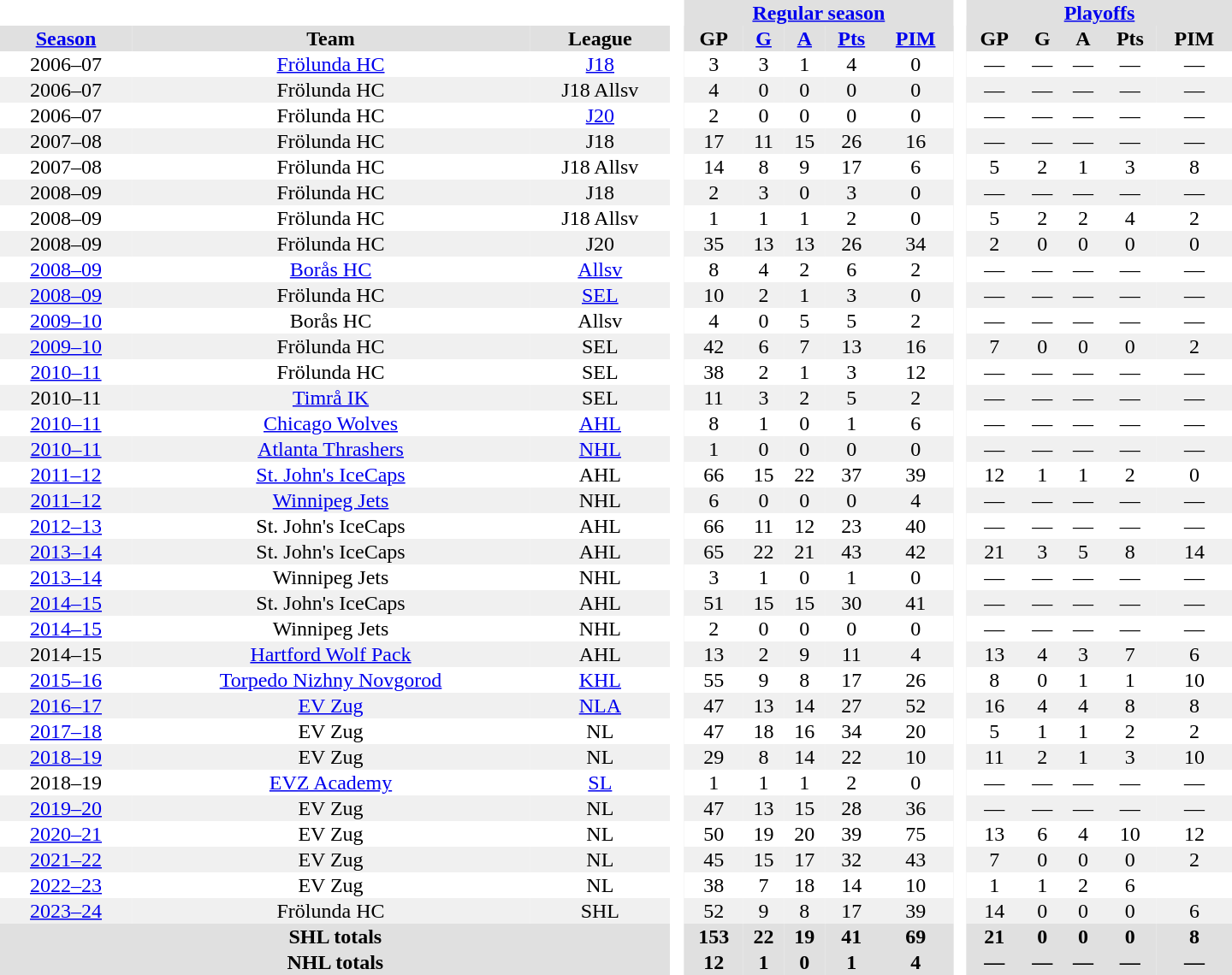<table border="0" cellpadding="1" cellspacing="0" ID="Table3" style="text-align:center; width:60em">
<tr bgcolor="#e0e0e0">
<th colspan="3" bgcolor="#ffffff"> </th>
<th rowspan="99" bgcolor="#ffffff"> </th>
<th colspan="5"><a href='#'>Regular season</a></th>
<th rowspan="99" bgcolor="#ffffff"> </th>
<th colspan="5"><a href='#'>Playoffs</a></th>
</tr>
<tr bgcolor="#e0e0e0">
<th><a href='#'>Season</a></th>
<th>Team</th>
<th>League</th>
<th>GP</th>
<th><a href='#'>G</a></th>
<th><a href='#'>A</a></th>
<th><a href='#'>Pts</a></th>
<th><a href='#'>PIM</a></th>
<th>GP</th>
<th>G</th>
<th>A</th>
<th>Pts</th>
<th>PIM</th>
</tr>
<tr>
<td>2006–07</td>
<td><a href='#'>Frölunda HC</a></td>
<td><a href='#'>J18</a></td>
<td>3</td>
<td>3</td>
<td>1</td>
<td>4</td>
<td>0</td>
<td>—</td>
<td>—</td>
<td>—</td>
<td>—</td>
<td>—</td>
</tr>
<tr bgcolor="#f0f0f0">
<td>2006–07</td>
<td>Frölunda HC</td>
<td>J18 Allsv</td>
<td>4</td>
<td>0</td>
<td>0</td>
<td>0</td>
<td>0</td>
<td>—</td>
<td>—</td>
<td>—</td>
<td>—</td>
<td>—</td>
</tr>
<tr>
<td>2006–07</td>
<td>Frölunda HC</td>
<td><a href='#'>J20</a></td>
<td>2</td>
<td>0</td>
<td>0</td>
<td>0</td>
<td>0</td>
<td>—</td>
<td>—</td>
<td>—</td>
<td>—</td>
<td>—</td>
</tr>
<tr bgcolor="#f0f0f0">
<td>2007–08</td>
<td>Frölunda HC</td>
<td>J18</td>
<td>17</td>
<td>11</td>
<td>15</td>
<td>26</td>
<td>16</td>
<td>—</td>
<td>—</td>
<td>—</td>
<td>—</td>
<td>—</td>
</tr>
<tr>
<td>2007–08</td>
<td>Frölunda HC</td>
<td>J18 Allsv</td>
<td>14</td>
<td>8</td>
<td>9</td>
<td>17</td>
<td>6</td>
<td>5</td>
<td>2</td>
<td>1</td>
<td>3</td>
<td>8</td>
</tr>
<tr bgcolor="#f0f0f0">
<td>2008–09</td>
<td>Frölunda HC</td>
<td>J18</td>
<td>2</td>
<td>3</td>
<td>0</td>
<td>3</td>
<td>0</td>
<td>—</td>
<td>—</td>
<td>—</td>
<td>—</td>
<td>—</td>
</tr>
<tr>
<td>2008–09</td>
<td>Frölunda HC</td>
<td>J18 Allsv</td>
<td>1</td>
<td>1</td>
<td>1</td>
<td>2</td>
<td>0</td>
<td>5</td>
<td>2</td>
<td>2</td>
<td>4</td>
<td>2</td>
</tr>
<tr bgcolor="#f0f0f0">
<td>2008–09</td>
<td>Frölunda HC</td>
<td>J20</td>
<td>35</td>
<td>13</td>
<td>13</td>
<td>26</td>
<td>34</td>
<td>2</td>
<td>0</td>
<td>0</td>
<td>0</td>
<td>0</td>
</tr>
<tr>
<td><a href='#'>2008–09</a></td>
<td><a href='#'>Borås HC</a></td>
<td><a href='#'>Allsv</a></td>
<td>8</td>
<td>4</td>
<td>2</td>
<td>6</td>
<td>2</td>
<td>—</td>
<td>—</td>
<td>—</td>
<td>—</td>
<td>—</td>
</tr>
<tr bgcolor="#f0f0f0">
<td><a href='#'>2008–09</a></td>
<td>Frölunda HC</td>
<td><a href='#'>SEL</a></td>
<td>10</td>
<td>2</td>
<td>1</td>
<td>3</td>
<td>0</td>
<td>—</td>
<td>—</td>
<td>—</td>
<td>—</td>
<td>—</td>
</tr>
<tr>
<td><a href='#'>2009–10</a></td>
<td>Borås HC</td>
<td>Allsv</td>
<td>4</td>
<td>0</td>
<td>5</td>
<td>5</td>
<td>2</td>
<td>—</td>
<td>—</td>
<td>—</td>
<td>—</td>
<td>—</td>
</tr>
<tr bgcolor="#f0f0f0">
<td><a href='#'>2009–10</a></td>
<td>Frölunda HC</td>
<td>SEL</td>
<td>42</td>
<td>6</td>
<td>7</td>
<td>13</td>
<td>16</td>
<td>7</td>
<td>0</td>
<td>0</td>
<td>0</td>
<td>2</td>
</tr>
<tr>
<td><a href='#'>2010–11</a></td>
<td>Frölunda HC</td>
<td>SEL</td>
<td>38</td>
<td>2</td>
<td>1</td>
<td>3</td>
<td>12</td>
<td>—</td>
<td>—</td>
<td>—</td>
<td>—</td>
<td>—</td>
</tr>
<tr bgcolor="#f0f0f0">
<td>2010–11</td>
<td><a href='#'>Timrå IK</a></td>
<td>SEL</td>
<td>11</td>
<td>3</td>
<td>2</td>
<td>5</td>
<td>2</td>
<td>—</td>
<td>—</td>
<td>—</td>
<td>—</td>
<td>—</td>
</tr>
<tr>
<td><a href='#'>2010–11</a></td>
<td><a href='#'>Chicago Wolves</a></td>
<td><a href='#'>AHL</a></td>
<td>8</td>
<td>1</td>
<td>0</td>
<td>1</td>
<td>6</td>
<td>—</td>
<td>—</td>
<td>—</td>
<td>—</td>
<td>—</td>
</tr>
<tr bgcolor="#f0f0f0">
<td><a href='#'>2010–11</a></td>
<td><a href='#'>Atlanta Thrashers</a></td>
<td><a href='#'>NHL</a></td>
<td>1</td>
<td>0</td>
<td>0</td>
<td>0</td>
<td>0</td>
<td>—</td>
<td>—</td>
<td>—</td>
<td>—</td>
<td>—</td>
</tr>
<tr>
<td><a href='#'>2011–12</a></td>
<td><a href='#'>St. John's IceCaps</a></td>
<td>AHL</td>
<td>66</td>
<td>15</td>
<td>22</td>
<td>37</td>
<td>39</td>
<td>12</td>
<td>1</td>
<td>1</td>
<td>2</td>
<td>0</td>
</tr>
<tr bgcolor="#f0f0f0">
<td><a href='#'>2011–12</a></td>
<td><a href='#'>Winnipeg Jets</a></td>
<td>NHL</td>
<td>6</td>
<td>0</td>
<td>0</td>
<td>0</td>
<td>4</td>
<td>—</td>
<td>—</td>
<td>—</td>
<td>—</td>
<td>—</td>
</tr>
<tr>
<td><a href='#'>2012–13</a></td>
<td>St. John's IceCaps</td>
<td>AHL</td>
<td>66</td>
<td>11</td>
<td>12</td>
<td>23</td>
<td>40</td>
<td>—</td>
<td>—</td>
<td>—</td>
<td>—</td>
<td>—</td>
</tr>
<tr bgcolor="#f0f0f0">
<td><a href='#'>2013–14</a></td>
<td>St. John's IceCaps</td>
<td>AHL</td>
<td>65</td>
<td>22</td>
<td>21</td>
<td>43</td>
<td>42</td>
<td>21</td>
<td>3</td>
<td>5</td>
<td>8</td>
<td>14</td>
</tr>
<tr>
<td><a href='#'>2013–14</a></td>
<td>Winnipeg Jets</td>
<td>NHL</td>
<td>3</td>
<td>1</td>
<td>0</td>
<td>1</td>
<td>0</td>
<td>—</td>
<td>—</td>
<td>—</td>
<td>—</td>
<td>—</td>
</tr>
<tr bgcolor="#f0f0f0">
<td><a href='#'>2014–15</a></td>
<td>St. John's IceCaps</td>
<td>AHL</td>
<td>51</td>
<td>15</td>
<td>15</td>
<td>30</td>
<td>41</td>
<td>—</td>
<td>—</td>
<td>—</td>
<td>—</td>
<td>—</td>
</tr>
<tr>
<td><a href='#'>2014–15</a></td>
<td>Winnipeg Jets</td>
<td>NHL</td>
<td>2</td>
<td>0</td>
<td>0</td>
<td>0</td>
<td>0</td>
<td>—</td>
<td>—</td>
<td>—</td>
<td>—</td>
<td>—</td>
</tr>
<tr bgcolor="#f0f0f0">
<td>2014–15</td>
<td><a href='#'>Hartford Wolf Pack</a></td>
<td>AHL</td>
<td>13</td>
<td>2</td>
<td>9</td>
<td>11</td>
<td>4</td>
<td>13</td>
<td>4</td>
<td>3</td>
<td>7</td>
<td>6</td>
</tr>
<tr>
<td><a href='#'>2015–16</a></td>
<td><a href='#'>Torpedo Nizhny Novgorod</a></td>
<td><a href='#'>KHL</a></td>
<td>55</td>
<td>9</td>
<td>8</td>
<td>17</td>
<td>26</td>
<td>8</td>
<td>0</td>
<td>1</td>
<td>1</td>
<td>10</td>
</tr>
<tr bgcolor="#f0f0f0">
<td><a href='#'>2016–17</a></td>
<td><a href='#'>EV Zug</a></td>
<td><a href='#'>NLA</a></td>
<td>47</td>
<td>13</td>
<td>14</td>
<td>27</td>
<td>52</td>
<td>16</td>
<td>4</td>
<td>4</td>
<td>8</td>
<td>8</td>
</tr>
<tr>
<td><a href='#'>2017–18</a></td>
<td>EV Zug</td>
<td>NL</td>
<td>47</td>
<td>18</td>
<td>16</td>
<td>34</td>
<td>20</td>
<td>5</td>
<td>1</td>
<td>1</td>
<td>2</td>
<td>2</td>
</tr>
<tr bgcolor="#f0f0f0">
<td><a href='#'>2018–19</a></td>
<td>EV Zug</td>
<td>NL</td>
<td>29</td>
<td>8</td>
<td>14</td>
<td>22</td>
<td>10</td>
<td>11</td>
<td>2</td>
<td>1</td>
<td>3</td>
<td>10</td>
</tr>
<tr>
<td>2018–19</td>
<td><a href='#'>EVZ Academy</a></td>
<td><a href='#'>SL</a></td>
<td>1</td>
<td>1</td>
<td>1</td>
<td>2</td>
<td>0</td>
<td>—</td>
<td>—</td>
<td>—</td>
<td>—</td>
<td>—</td>
</tr>
<tr bgcolor="#f0f0f0">
<td><a href='#'>2019–20</a></td>
<td>EV Zug</td>
<td>NL</td>
<td>47</td>
<td>13</td>
<td>15</td>
<td>28</td>
<td>36</td>
<td>—</td>
<td>—</td>
<td>—</td>
<td>—</td>
<td>—</td>
</tr>
<tr>
<td><a href='#'>2020–21</a></td>
<td>EV Zug</td>
<td>NL</td>
<td>50</td>
<td>19</td>
<td>20</td>
<td>39</td>
<td>75</td>
<td>13</td>
<td>6</td>
<td>4</td>
<td>10</td>
<td>12</td>
</tr>
<tr bgcolor="#f0f0f0">
<td><a href='#'>2021–22</a></td>
<td>EV Zug</td>
<td>NL</td>
<td>45</td>
<td>15</td>
<td>17</td>
<td>32</td>
<td>43</td>
<td>7</td>
<td>0</td>
<td>0</td>
<td>0</td>
<td>2</td>
</tr>
<tr>
<td><a href='#'>2022–23</a></td>
<td>EV Zug</td>
<td>NL</td>
<td>38</td>
<td>7</td>
<td 11>18</td>
<td>14</td>
<td>10</td>
<td>1</td>
<td>1</td>
<td>2</td>
<td>6</td>
</tr>
<tr bgcolor="#f0f0f0">
<td><a href='#'>2023–24</a></td>
<td>Frölunda HC</td>
<td>SHL</td>
<td>52</td>
<td>9</td>
<td>8</td>
<td>17</td>
<td>39</td>
<td>14</td>
<td>0</td>
<td>0</td>
<td>0</td>
<td>6</td>
</tr>
<tr bgcolor="#e0e0e0">
<th colspan="3">SHL totals</th>
<th>153</th>
<th>22</th>
<th>19</th>
<th>41</th>
<th>69</th>
<th>21</th>
<th>0</th>
<th>0</th>
<th>0</th>
<th>8</th>
</tr>
<tr bgcolor="#e0e0e0">
<th colspan="3">NHL totals</th>
<th>12</th>
<th>1</th>
<th>0</th>
<th>1</th>
<th>4</th>
<th>—</th>
<th>—</th>
<th>—</th>
<th>—</th>
<th>—</th>
</tr>
</table>
